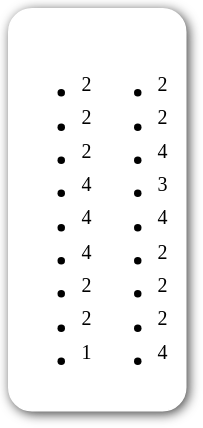<table style="border-radius:1em; box-shadow:0.1em 0.1em 0.5em rgba(0,0,0,0.75); background:white; border:1px solid white; padding:5px;">
<tr style="vertical-align:top;">
<td><br><ul><li><sup>2</sup></li><li><sup>2</sup></li><li><sup>2</sup></li><li><sup>4</sup></li><li><sup>4</sup></li><li><sup>4</sup></li><li><sup>2</sup></li><li><sup>2</sup></li><li><sup>1</sup></li></ul></td>
<td valign="top"><br><ul><li><sup>2</sup></li><li><sup>2</sup></li><li><sup>4</sup></li><li><sup>3</sup></li><li><sup>4</sup></li><li><sup>2</sup></li><li><sup>2</sup></li><li><sup>2</sup></li><li><sup>4</sup></li></ul></td>
<td></td>
</tr>
</table>
